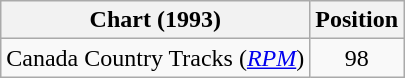<table class="wikitable sortable">
<tr>
<th scope="col">Chart (1993)</th>
<th scope="col">Position</th>
</tr>
<tr>
<td>Canada Country Tracks (<em><a href='#'>RPM</a></em>)</td>
<td align="center">98</td>
</tr>
</table>
